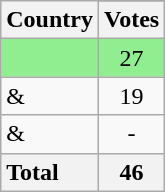<table class="wikitable" style="text-align: center;">
<tr>
<th rowspan="2">Country</th>
</tr>
<tr>
<th>Votes</th>
</tr>
<tr style="background: #90EE90;">
<td style="text-align: left;"></td>
<td>27</td>
</tr>
<tr>
<td style="text-align: left;"> & </td>
<td>19</td>
</tr>
<tr>
<td style="text-align: left;"> & </td>
<td>-</td>
</tr>
<tr>
<th style="text-align: left;">Total</th>
<th>46</th>
</tr>
</table>
